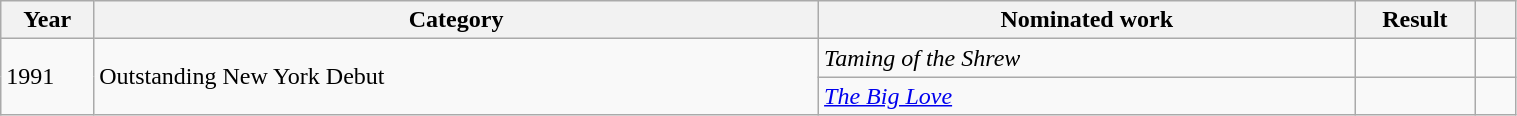<table width="80%" class="wikitable">
<tr>
<th width="10">Year</th>
<th width="300">Category</th>
<th width="220">Nominated work</th>
<th width="30">Result</th>
<th width="10"></th>
</tr>
<tr>
<td rowspan="2">1991</td>
<td rowspan="2">Outstanding New York Debut</td>
<td><em>Taming of the Shrew</em></td>
<td></td>
<td></td>
</tr>
<tr>
<td><em><a href='#'>The Big Love</a></em></td>
<td></td>
<td></td>
</tr>
</table>
